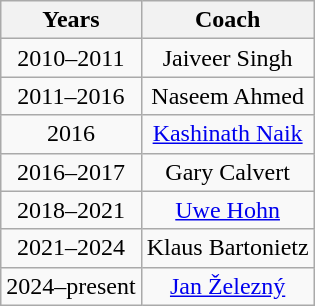<table class="wikitable" style="text-align:center;">
<tr>
<th>Years</th>
<th>Coach</th>
</tr>
<tr>
<td>2010–2011</td>
<td> Jaiveer Singh</td>
</tr>
<tr>
<td>2011–2016</td>
<td> Naseem Ahmed</td>
</tr>
<tr>
<td>2016</td>
<td> <a href='#'>Kashinath Naik</a></td>
</tr>
<tr>
<td>2016–2017</td>
<td> Gary Calvert</td>
</tr>
<tr>
<td>2018–2021</td>
<td> <a href='#'>Uwe Hohn</a></td>
</tr>
<tr>
<td>2021–2024</td>
<td> Klaus Bartonietz</td>
</tr>
<tr>
<td>2024–present</td>
<td> <a href='#'>Jan Železný</a></td>
</tr>
</table>
